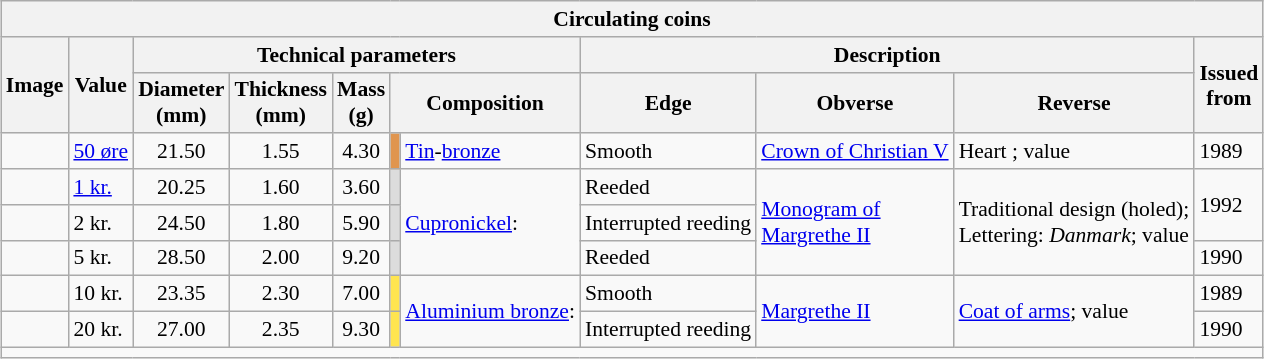<table class="wikitable" style="margin:auto; font-size:90%; border-width:1px;">
<tr>
<th colspan=11>Circulating coins </th>
</tr>
<tr>
<th rowspan=2>Image</th>
<th rowspan=2>Value</th>
<th colspan=5>Technical parameters</th>
<th colspan=3>Description</th>
<th rowspan=2>Issued<br>from</th>
</tr>
<tr>
<th>Diameter<br>(mm)</th>
<th>Thickness<br>(mm)</th>
<th>Mass<br>(g)</th>
<th colspan=2>Composition</th>
<th>Edge</th>
<th>Obverse</th>
<th>Reverse</th>
</tr>
<tr>
<td align=center></td>
<td><a href='#'>50 øre</a></td>
<td align=center>21.50</td>
<td align=center>1.55</td>
<td align=center>4.30</td>
<td style="background-color:#e0954f;"></td>
<td><a href='#'>Tin</a>-<a href='#'>bronze</a></td>
<td>Smooth</td>
<td><a href='#'>Crown of Christian V</a></td>
<td>Heart ; value</td>
<td>1989</td>
</tr>
<tr>
<td align=center></td>
<td><a href='#'>1 kr.</a></td>
<td align=center>20.25</td>
<td align=center>1.60</td>
<td align=center>3.60</td>
<td style="background-color:#dcdcdc;"></td>
<td rowspan=3><a href='#'>Cupronickel</a>:<br></td>
<td>Reeded</td>
<td rowspan=3><a href='#'>Monogram of<br> Margrethe II</a></td>
<td rowspan=3>Traditional design (holed);<br>Lettering: <em>Danmark</em>; value</td>
<td rowspan=2>1992</td>
</tr>
<tr>
<td align=center></td>
<td>2 kr.</td>
<td align=center>24.50</td>
<td align=center>1.80</td>
<td align=center>5.90</td>
<td style="background-color:#dcdcdc;"></td>
<td>Interrupted reeding</td>
</tr>
<tr>
<td align=center></td>
<td>5 kr.</td>
<td align=center>28.50</td>
<td align=center>2.00</td>
<td align=center>9.20</td>
<td style="background-color:#dcdcdc;"></td>
<td>Reeded</td>
<td>1990</td>
</tr>
<tr>
<td align=center></td>
<td>10 kr.</td>
<td align=center>23.35</td>
<td align=center>2.30</td>
<td align=center>7.00</td>
<td style="background-color:#ffe550;"></td>
<td rowspan=2><a href='#'>Aluminium bronze</a>:<br></td>
<td>Smooth</td>
<td rowspan=2><a href='#'>Margrethe II</a></td>
<td rowspan=2><a href='#'>Coat of arms</a>; value</td>
<td>1989</td>
</tr>
<tr>
<td align=center></td>
<td>20 kr.</td>
<td align=center>27.00</td>
<td align=center>2.35</td>
<td align=center>9.30</td>
<td style="background-color:#ffe550;"></td>
<td>Interrupted reeding</td>
<td>1990</td>
</tr>
<tr>
<td colspan=11></td>
</tr>
</table>
